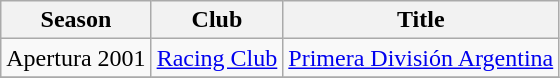<table class="wikitable">
<tr>
<th>Season</th>
<th>Club</th>
<th>Title</th>
</tr>
<tr>
<td>Apertura 2001</td>
<td><a href='#'>Racing Club</a></td>
<td><a href='#'>Primera División Argentina</a></td>
</tr>
<tr>
</tr>
</table>
